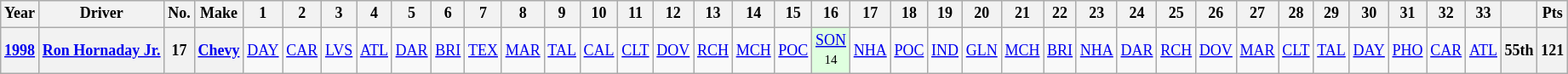<table class="wikitable" style="text-align:center; font-size:75%">
<tr>
<th>Year</th>
<th>Driver</th>
<th>No.</th>
<th>Make</th>
<th>1</th>
<th>2</th>
<th>3</th>
<th>4</th>
<th>5</th>
<th>6</th>
<th>7</th>
<th>8</th>
<th>9</th>
<th>10</th>
<th>11</th>
<th>12</th>
<th>13</th>
<th>14</th>
<th>15</th>
<th>16</th>
<th>17</th>
<th>18</th>
<th>19</th>
<th>20</th>
<th>21</th>
<th>22</th>
<th>23</th>
<th>24</th>
<th>25</th>
<th>26</th>
<th>27</th>
<th>28</th>
<th>29</th>
<th>30</th>
<th>31</th>
<th>32</th>
<th>33</th>
<th></th>
<th>Pts</th>
</tr>
<tr>
<th><a href='#'>1998</a></th>
<th nowrap><a href='#'>Ron Hornaday Jr.</a></th>
<th>17</th>
<th><a href='#'>Chevy</a></th>
<td><a href='#'>DAY</a></td>
<td><a href='#'>CAR</a></td>
<td><a href='#'>LVS</a></td>
<td><a href='#'>ATL</a></td>
<td><a href='#'>DAR</a></td>
<td><a href='#'>BRI</a></td>
<td><a href='#'>TEX</a></td>
<td><a href='#'>MAR</a></td>
<td><a href='#'>TAL</a></td>
<td><a href='#'>CAL</a></td>
<td><a href='#'>CLT</a></td>
<td><a href='#'>DOV</a></td>
<td><a href='#'>RCH</a></td>
<td><a href='#'>MCH</a></td>
<td><a href='#'>POC</a></td>
<td style="background:#DFFFDF;"><a href='#'>SON</a><br><small>14</small></td>
<td><a href='#'>NHA</a></td>
<td><a href='#'>POC</a></td>
<td><a href='#'>IND</a></td>
<td><a href='#'>GLN</a></td>
<td><a href='#'>MCH</a></td>
<td><a href='#'>BRI</a></td>
<td><a href='#'>NHA</a></td>
<td><a href='#'>DAR</a></td>
<td><a href='#'>RCH</a></td>
<td><a href='#'>DOV</a></td>
<td><a href='#'>MAR</a></td>
<td><a href='#'>CLT</a></td>
<td><a href='#'>TAL</a></td>
<td><a href='#'>DAY</a></td>
<td><a href='#'>PHO</a></td>
<td><a href='#'>CAR</a></td>
<td><a href='#'>ATL</a></td>
<th>55th</th>
<th>121</th>
</tr>
</table>
